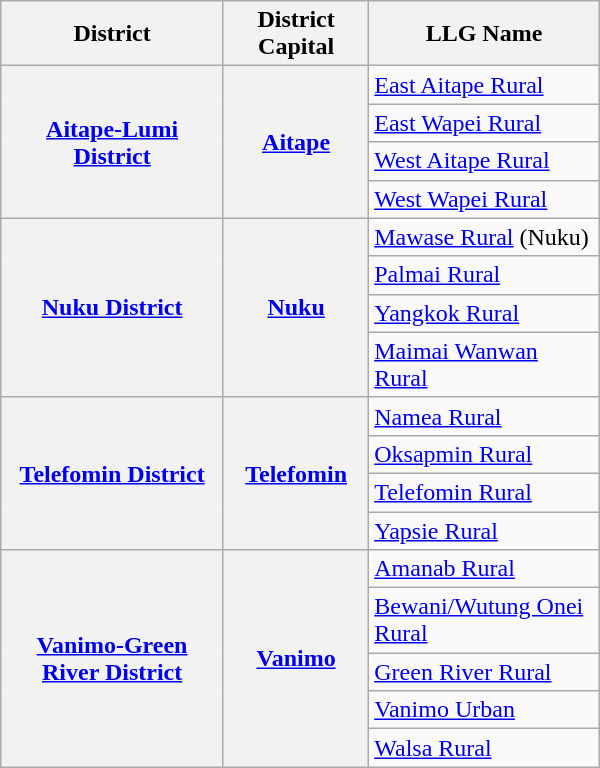<table class="wikitable" style="text-align: left;" width="400">
<tr>
<th>District</th>
<th>District Capital</th>
<th>LLG Name</th>
</tr>
<tr>
<th rowspan="4"><a href='#'>Aitape-Lumi District</a></th>
<th rowspan="4"><a href='#'>Aitape</a></th>
<td><a href='#'>East Aitape Rural</a></td>
</tr>
<tr>
<td><a href='#'>East Wapei Rural</a></td>
</tr>
<tr>
<td><a href='#'>West Aitape Rural</a></td>
</tr>
<tr>
<td><a href='#'>West Wapei Rural</a></td>
</tr>
<tr>
<th rowspan="4"><a href='#'>Nuku District</a></th>
<th rowspan="4"><a href='#'>Nuku</a></th>
<td><a href='#'>Mawase Rural</a> (Nuku)</td>
</tr>
<tr>
<td><a href='#'>Palmai Rural</a></td>
</tr>
<tr>
<td><a href='#'>Yangkok Rural</a></td>
</tr>
<tr>
<td><a href='#'>Maimai Wanwan Rural</a></td>
</tr>
<tr>
<th rowspan="4"><a href='#'>Telefomin District</a></th>
<th rowspan="4"><a href='#'>Telefomin</a></th>
<td><a href='#'>Namea Rural</a></td>
</tr>
<tr>
<td><a href='#'>Oksapmin Rural</a></td>
</tr>
<tr>
<td><a href='#'>Telefomin Rural</a></td>
</tr>
<tr>
<td><a href='#'>Yapsie Rural</a></td>
</tr>
<tr>
<th rowspan="5"><a href='#'>Vanimo-Green River District</a></th>
<th rowspan="5"><a href='#'>Vanimo</a></th>
<td><a href='#'>Amanab Rural</a></td>
</tr>
<tr>
<td><a href='#'>Bewani/Wutung Onei Rural</a></td>
</tr>
<tr>
<td><a href='#'>Green River Rural</a></td>
</tr>
<tr>
<td><a href='#'>Vanimo Urban</a></td>
</tr>
<tr>
<td><a href='#'>Walsa Rural</a></td>
</tr>
</table>
